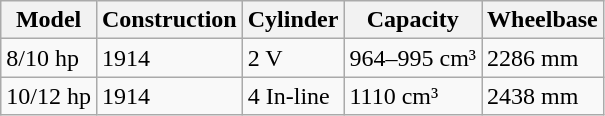<table class="wikitable">
<tr>
<th>Model</th>
<th>Construction</th>
<th>Cylinder</th>
<th>Capacity</th>
<th>Wheelbase</th>
</tr>
<tr>
<td>8/10 hp</td>
<td>1914</td>
<td>2 V</td>
<td>964–995 cm³</td>
<td>2286 mm</td>
</tr>
<tr>
<td>10/12 hp</td>
<td>1914</td>
<td>4 In-line</td>
<td>1110 cm³</td>
<td>2438 mm</td>
</tr>
</table>
